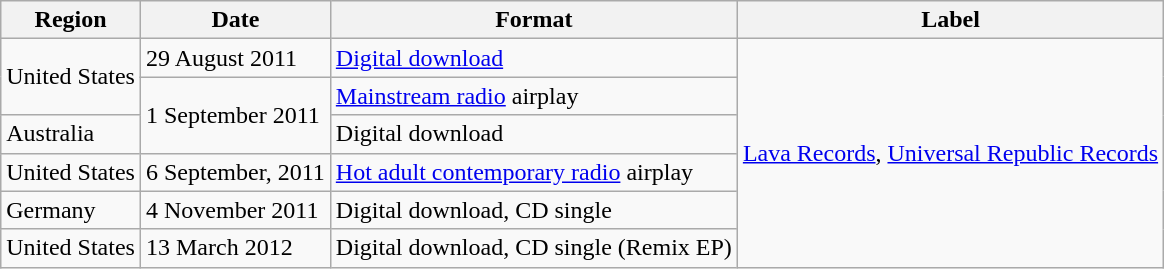<table class="wikitable">
<tr>
<th scope="col">Region</th>
<th scope="col">Date</th>
<th scope="col">Format</th>
<th scope="col">Label</th>
</tr>
<tr>
<td rowspan="2">United States</td>
<td>29 August 2011</td>
<td><a href='#'>Digital download</a></td>
<td rowspan="6"><a href='#'>Lava Records</a>, <a href='#'>Universal Republic Records</a></td>
</tr>
<tr>
<td rowspan="2">1 September 2011</td>
<td><a href='#'>Mainstream radio</a> airplay</td>
</tr>
<tr>
<td>Australia</td>
<td>Digital download</td>
</tr>
<tr>
<td rownspan="1">United States</td>
<td>6 September, 2011</td>
<td><a href='#'>Hot adult contemporary radio</a> airplay</td>
</tr>
<tr>
<td rownspan="1">Germany</td>
<td>4 November 2011</td>
<td>Digital download, CD single</td>
</tr>
<tr>
<td rownspan="1">United States</td>
<td>13 March 2012</td>
<td>Digital download, CD single (Remix EP)</td>
</tr>
</table>
